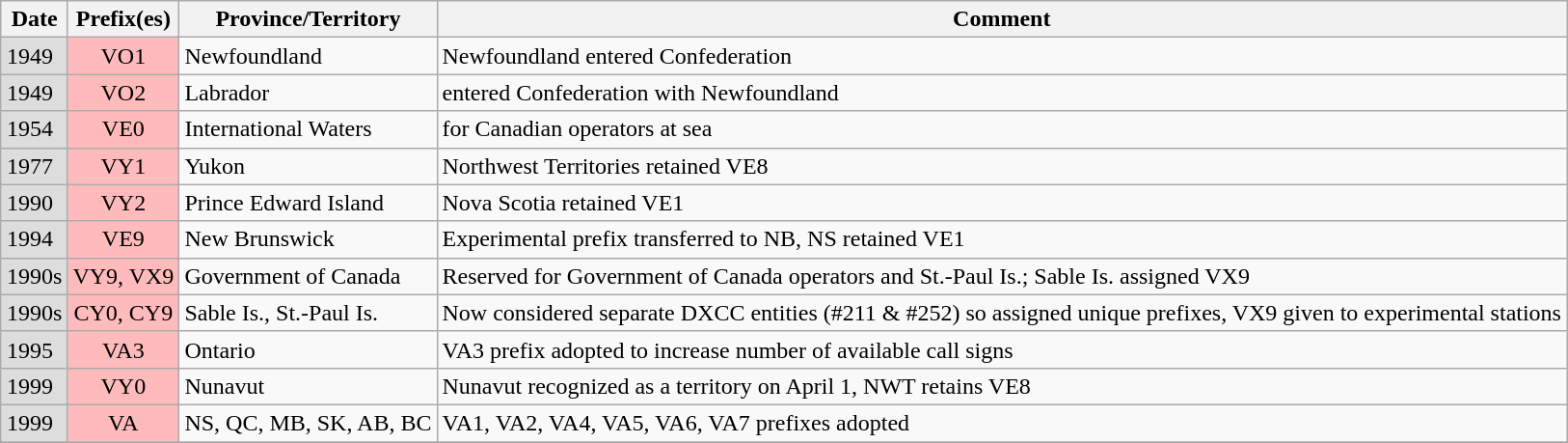<table class=wikitable style="margin: 1em auto 1em auto;">
<tr>
<th>Date</th>
<th>Prefix(es)</th>
<th>Province/Territory</th>
<th>Comment</th>
</tr>
<tr>
<td style="background: #dddddd;">1949</td>
<td style="background: #ffbbbb;" align="center">VO1</td>
<td>Newfoundland</td>
<td>Newfoundland entered Confederation</td>
</tr>
<tr>
<td style="background: #dddddd;">1949</td>
<td style="background: #ffbbbb;" align="center">VO2</td>
<td>Labrador</td>
<td>entered Confederation with Newfoundland</td>
</tr>
<tr>
<td style="background: #dddddd;">1954</td>
<td style="background: #ffbbbb;" align="center">VE0</td>
<td>International Waters</td>
<td>for Canadian operators at sea</td>
</tr>
<tr>
<td style="background: #dddddd;">1977</td>
<td style="background: #ffbbbb;" align="center">VY1</td>
<td>Yukon</td>
<td>Northwest Territories retained VE8</td>
</tr>
<tr>
<td style="background: #dddddd;">1990</td>
<td style="background: #ffbbbb;" align="center">VY2</td>
<td>Prince Edward Island</td>
<td>Nova Scotia retained VE1</td>
</tr>
<tr>
<td style="background: #dddddd;">1994</td>
<td style="background: #ffbbbb;" align="center">VE9</td>
<td>New Brunswick</td>
<td>Experimental prefix transferred to NB, NS retained VE1</td>
</tr>
<tr>
<td style="background: #dddddd;">1990s</td>
<td style="background: #ffbbbb;" align="center">VY9, VX9</td>
<td>Government of Canada</td>
<td>Reserved for Government of Canada operators and St.-Paul Is.; Sable Is. assigned VX9</td>
</tr>
<tr>
<td style="background: #dddddd;">1990s</td>
<td style="background: #ffbbbb;" align="center">CY0, CY9</td>
<td>Sable Is., St.-Paul Is.</td>
<td>Now considered separate DXCC entities (#211 & #252) so assigned unique prefixes, VX9 given to experimental stations</td>
</tr>
<tr>
<td style="background: #dddddd;">1995</td>
<td style="background: #ffbbbb;" align="center">VA3</td>
<td>Ontario</td>
<td>VA3 prefix adopted to increase number of available call signs</td>
</tr>
<tr>
<td style="background: #dddddd;">1999</td>
<td style="background: #ffbbbb;" align="center">VY0</td>
<td>Nunavut</td>
<td>Nunavut recognized as a territory on April 1, NWT retains VE8</td>
</tr>
<tr>
<td style="background: #dddddd;">1999</td>
<td style="background: #ffbbbb;" align="center">VA</td>
<td>NS, QC, MB, SK, AB, BC</td>
<td>VA1, VA2, VA4, VA5, VA6, VA7 prefixes adopted</td>
</tr>
<tr>
</tr>
</table>
